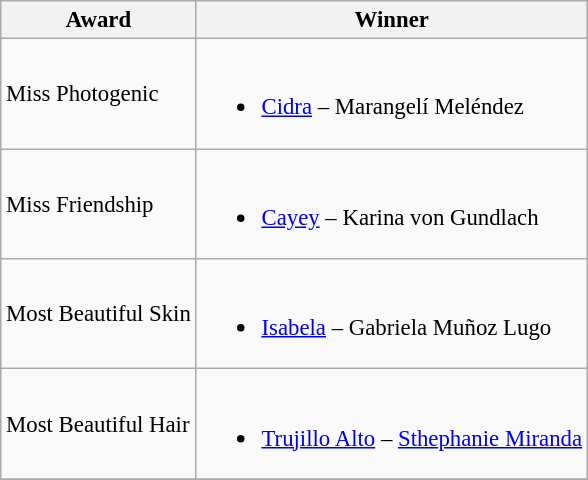<table class="wikitable sortable" style="font-size: 95%;">
<tr>
<th>Award</th>
<th>Winner</th>
</tr>
<tr>
<td>Miss Photogenic</td>
<td><br><ul><li><a href='#'>Cidra</a> – Marangelí Meléndez</li></ul></td>
</tr>
<tr>
<td>Miss Friendship</td>
<td><br><ul><li><a href='#'>Cayey</a> – Karina von Gundlach</li></ul></td>
</tr>
<tr>
<td>Most Beautiful Skin</td>
<td><br><ul><li><a href='#'>Isabela</a> – Gabriela Muñoz Lugo</li></ul></td>
</tr>
<tr>
<td>Most Beautiful Hair</td>
<td><br><ul><li><a href='#'>Trujillo Alto</a> – <a href='#'>Sthephanie Miranda</a></li></ul></td>
</tr>
<tr>
</tr>
</table>
